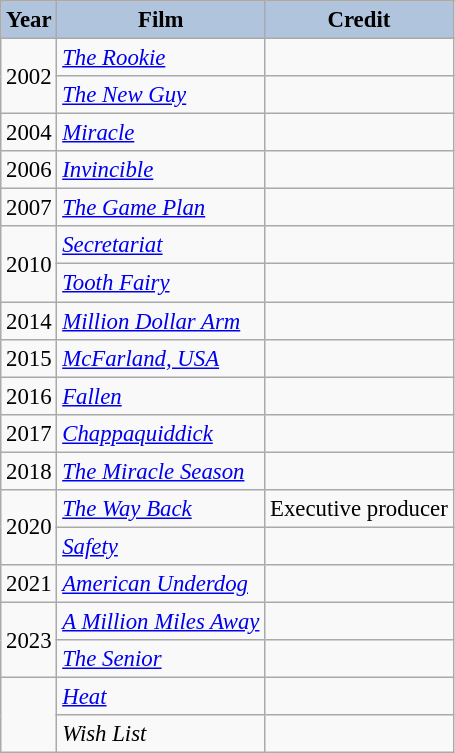<table class="wikitable" style="font-size:95%;">
<tr align="center">
<th style="background:#B0C4DE;">Year</th>
<th style="background:#B0C4DE;">Film</th>
<th style="background:#B0C4DE;">Credit</th>
</tr>
<tr>
<td rowspan=2>2002</td>
<td><em><a href='#'>The Rookie</a></em></td>
<td></td>
</tr>
<tr>
<td><em><a href='#'>The New Guy</a></em></td>
<td></td>
</tr>
<tr>
<td>2004</td>
<td><em><a href='#'>Miracle</a></em></td>
<td></td>
</tr>
<tr>
<td>2006</td>
<td><em><a href='#'>Invincible</a></em></td>
<td></td>
</tr>
<tr>
<td>2007</td>
<td><em><a href='#'>The Game Plan</a></em></td>
<td></td>
</tr>
<tr>
<td rowspan=2>2010</td>
<td><em><a href='#'>Secretariat</a></em></td>
<td></td>
</tr>
<tr>
<td><em><a href='#'>Tooth Fairy</a></em></td>
<td></td>
</tr>
<tr>
<td>2014</td>
<td><em><a href='#'>Million Dollar Arm</a></em></td>
<td></td>
</tr>
<tr>
<td>2015</td>
<td><em><a href='#'>McFarland, USA</a></em></td>
<td></td>
</tr>
<tr>
<td>2016</td>
<td><em><a href='#'>Fallen</a></em></td>
<td></td>
</tr>
<tr>
<td>2017</td>
<td><em><a href='#'>Chappaquiddick</a></em></td>
<td></td>
</tr>
<tr>
<td>2018</td>
<td><em><a href='#'>The Miracle Season</a></em></td>
<td></td>
</tr>
<tr>
<td rowspan=2>2020</td>
<td><em><a href='#'>The Way Back</a></em></td>
<td>Executive producer</td>
</tr>
<tr>
<td><em><a href='#'>Safety</a></em></td>
<td></td>
</tr>
<tr>
<td>2021</td>
<td><em><a href='#'>American Underdog</a></em></td>
<td></td>
</tr>
<tr>
<td rowspan=2>2023</td>
<td><em><a href='#'>A Million Miles Away</a></em></td>
<td></td>
</tr>
<tr>
<td><em><a href='#'>The Senior</a></em></td>
<td></td>
</tr>
<tr>
<td rowspan=2 style="text-align:center;"></td>
<td><em><a href='#'>Heat</a></em></td>
<td></td>
</tr>
<tr>
<td><em>Wish List</em></td>
<td></td>
</tr>
</table>
